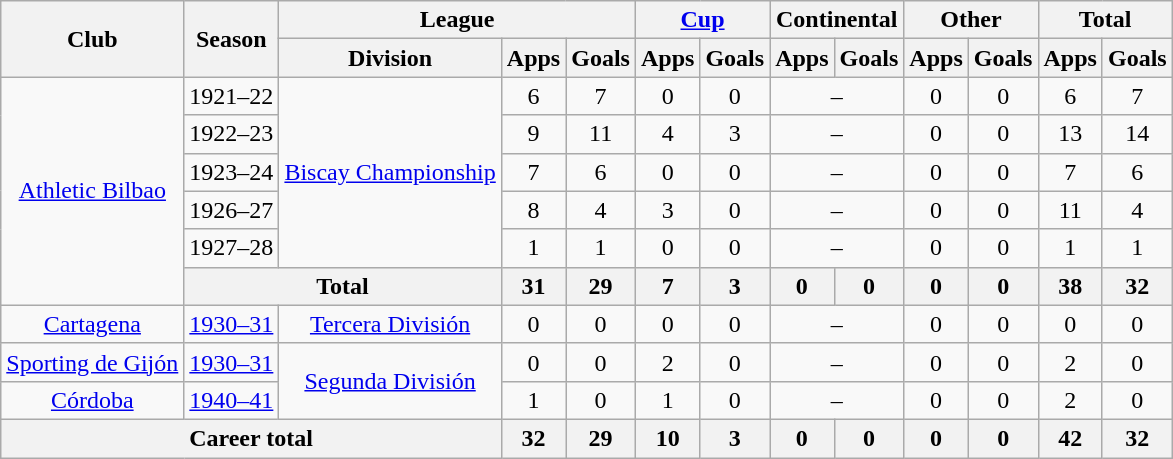<table class="wikitable" style="text-align: center">
<tr>
<th rowspan="2">Club</th>
<th rowspan="2">Season</th>
<th colspan="3">League</th>
<th colspan="2"><a href='#'>Cup</a></th>
<th colspan="2">Continental</th>
<th colspan="2">Other</th>
<th colspan="2">Total</th>
</tr>
<tr>
<th>Division</th>
<th>Apps</th>
<th>Goals</th>
<th>Apps</th>
<th>Goals</th>
<th>Apps</th>
<th>Goals</th>
<th>Apps</th>
<th>Goals</th>
<th>Apps</th>
<th>Goals</th>
</tr>
<tr>
<td rowspan="6"><a href='#'>Athletic Bilbao</a></td>
<td>1921–22</td>
<td rowspan="5"><a href='#'>Biscay Championship</a></td>
<td>6</td>
<td>7</td>
<td>0</td>
<td>0</td>
<td colspan="2">–</td>
<td>0</td>
<td>0</td>
<td>6</td>
<td>7</td>
</tr>
<tr>
<td>1922–23</td>
<td>9</td>
<td>11</td>
<td>4</td>
<td>3</td>
<td colspan="2">–</td>
<td>0</td>
<td>0</td>
<td>13</td>
<td>14</td>
</tr>
<tr>
<td>1923–24</td>
<td>7</td>
<td>6</td>
<td>0</td>
<td>0</td>
<td colspan="2">–</td>
<td>0</td>
<td>0</td>
<td>7</td>
<td>6</td>
</tr>
<tr>
<td>1926–27</td>
<td>8</td>
<td>4</td>
<td>3</td>
<td>0</td>
<td colspan="2">–</td>
<td>0</td>
<td>0</td>
<td>11</td>
<td>4</td>
</tr>
<tr>
<td>1927–28</td>
<td>1</td>
<td>1</td>
<td>0</td>
<td>0</td>
<td colspan="2">–</td>
<td>0</td>
<td>0</td>
<td>1</td>
<td>1</td>
</tr>
<tr>
<th colspan="2"><strong>Total</strong></th>
<th>31</th>
<th>29</th>
<th>7</th>
<th>3</th>
<th>0</th>
<th>0</th>
<th>0</th>
<th>0</th>
<th>38</th>
<th>32</th>
</tr>
<tr>
<td><a href='#'>Cartagena</a></td>
<td><a href='#'>1930–31</a></td>
<td><a href='#'>Tercera División</a></td>
<td>0</td>
<td>0</td>
<td>0</td>
<td>0</td>
<td colspan="2">–</td>
<td>0</td>
<td>0</td>
<td>0</td>
<td>0</td>
</tr>
<tr>
<td><a href='#'>Sporting de Gijón</a></td>
<td><a href='#'>1930–31</a></td>
<td rowspan="2"><a href='#'>Segunda División</a></td>
<td>0</td>
<td>0</td>
<td>2</td>
<td>0</td>
<td colspan="2">–</td>
<td>0</td>
<td>0</td>
<td>2</td>
<td>0</td>
</tr>
<tr>
<td><a href='#'>Córdoba</a></td>
<td><a href='#'>1940–41</a></td>
<td>1</td>
<td>0</td>
<td>1</td>
<td>0</td>
<td colspan="2">–</td>
<td>0</td>
<td>0</td>
<td>2</td>
<td>0</td>
</tr>
<tr>
<th colspan="3"><strong>Career total</strong></th>
<th>32</th>
<th>29</th>
<th>10</th>
<th>3</th>
<th>0</th>
<th>0</th>
<th>0</th>
<th>0</th>
<th>42</th>
<th>32</th>
</tr>
</table>
